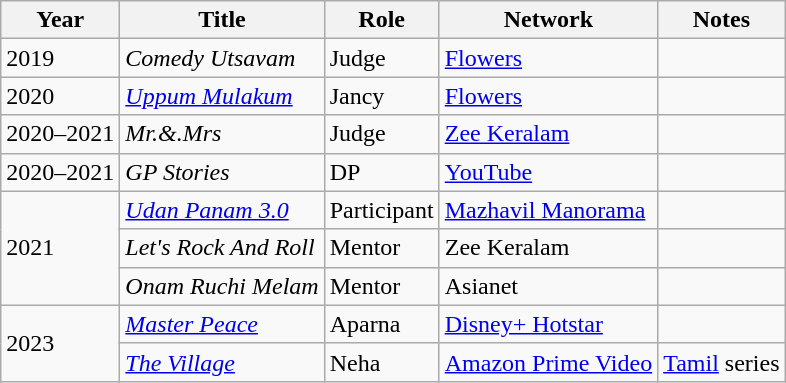<table class="wikitable sortable">
<tr>
<th scope="col">Year</th>
<th scope="col">Title</th>
<th scope="col">Role</th>
<th scope="col">Network</th>
<th>Notes</th>
</tr>
<tr>
<td>2019</td>
<td><em>Comedy Utsavam</em></td>
<td>Judge</td>
<td><a href='#'>Flowers</a></td>
<td></td>
</tr>
<tr>
<td>2020</td>
<td><em><a href='#'>Uppum Mulakum</a></em></td>
<td>Jancy</td>
<td><a href='#'>Flowers</a></td>
<td></td>
</tr>
<tr>
<td>2020–2021</td>
<td><em>Mr.&.Mrs</em></td>
<td>Judge</td>
<td><a href='#'>Zee Keralam</a></td>
<td></td>
</tr>
<tr>
<td>2020–2021</td>
<td><em>GP Stories</em></td>
<td>DP</td>
<td><a href='#'>YouTube</a></td>
<td></td>
</tr>
<tr>
<td rowspan="3">2021</td>
<td><em><a href='#'>Udan Panam 3.0</a></em></td>
<td>Participant</td>
<td><a href='#'>Mazhavil Manorama</a></td>
<td></td>
</tr>
<tr>
<td><em>Let's Rock And Roll</em></td>
<td>Mentor</td>
<td>Zee Keralam</td>
<td></td>
</tr>
<tr>
<td><em>Onam Ruchi Melam</em></td>
<td>Mentor</td>
<td>Asianet</td>
<td></td>
</tr>
<tr>
<td rowspan="2">2023</td>
<td><em><a href='#'>Master Peace</a></em></td>
<td>Aparna</td>
<td><a href='#'>Disney+ Hotstar</a></td>
<td></td>
</tr>
<tr>
<td><em><a href='#'>The Village</a></em></td>
<td>Neha</td>
<td><a href='#'>Amazon Prime Video</a></td>
<td><a href='#'>Tamil</a> series</td>
</tr>
</table>
